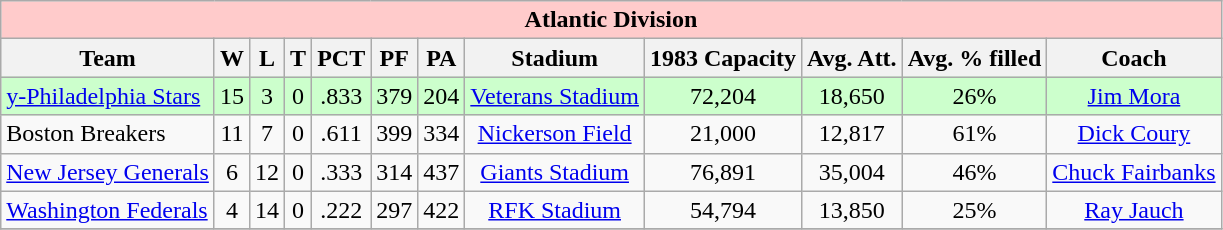<table class="wikitable">
<tr style="background:#ffcbcb;">
<td colspan="12" style="text-align:center;"><strong>Atlantic Division</strong></td>
</tr>
<tr style="background:#efefef;">
<th>Team</th>
<th>W</th>
<th>L</th>
<th>T</th>
<th>PCT</th>
<th>PF</th>
<th>PA</th>
<th>Stadium</th>
<th>1983 Capacity</th>
<th>Avg. Att.</th>
<th>Avg. % filled</th>
<th>Coach</th>
</tr>
<tr style="text-align:center; background:#cfc;">
<td align="left"><a href='#'>y-Philadelphia Stars</a></td>
<td>15</td>
<td>3</td>
<td>0</td>
<td>.833</td>
<td>379</td>
<td>204</td>
<td><a href='#'>Veterans Stadium</a></td>
<td>72,204</td>
<td>18,650</td>
<td>26%</td>
<td><a href='#'>Jim Mora</a></td>
</tr>
<tr style="text-align:center;">
<td align="left">Boston Breakers</td>
<td>11</td>
<td>7</td>
<td>0</td>
<td>.611</td>
<td>399</td>
<td>334</td>
<td><a href='#'>Nickerson Field</a></td>
<td>21,000</td>
<td>12,817</td>
<td>61%</td>
<td><a href='#'>Dick Coury</a></td>
</tr>
<tr style="text-align:center;">
<td align="left"><a href='#'>New Jersey Generals</a></td>
<td>6</td>
<td>12</td>
<td>0</td>
<td>.333</td>
<td>314</td>
<td>437</td>
<td><a href='#'>Giants Stadium</a></td>
<td>76,891</td>
<td>35,004</td>
<td>46%</td>
<td><a href='#'>Chuck Fairbanks</a></td>
</tr>
<tr style="text-align:center;">
<td align="left"><a href='#'>Washington Federals</a></td>
<td>4</td>
<td>14</td>
<td>0</td>
<td>.222</td>
<td>297</td>
<td>422</td>
<td><a href='#'>RFK Stadium</a></td>
<td>54,794</td>
<td>13,850</td>
<td>25%</td>
<td><a href='#'>Ray Jauch</a></td>
</tr>
<tr style="background:#ffcbcb;">
</tr>
</table>
